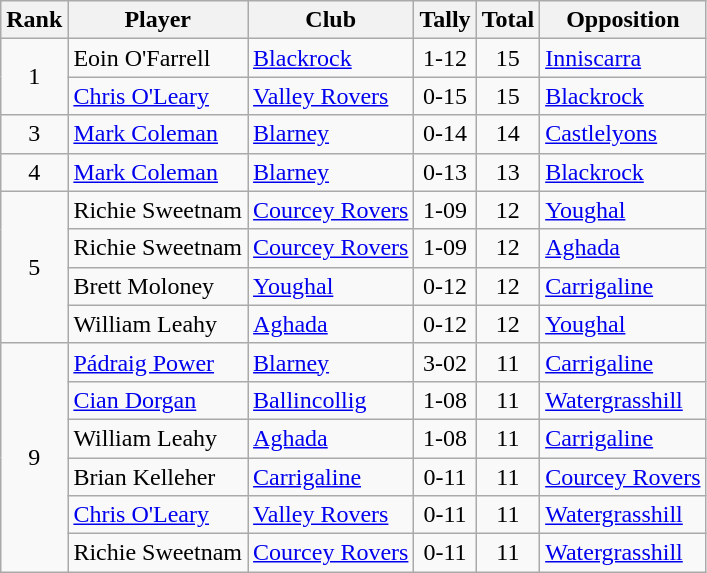<table class="wikitable">
<tr>
<th>Rank</th>
<th>Player</th>
<th>Club</th>
<th>Tally</th>
<th>Total</th>
<th>Opposition</th>
</tr>
<tr>
<td rowspan="2" style="text-align:center;">1</td>
<td>Eoin O'Farrell</td>
<td><a href='#'>Blackrock</a></td>
<td align=center>1-12</td>
<td align=center>15</td>
<td><a href='#'>Inniscarra</a></td>
</tr>
<tr>
<td><a href='#'>Chris O'Leary</a></td>
<td><a href='#'>Valley Rovers</a></td>
<td align=center>0-15</td>
<td align=center>15</td>
<td><a href='#'>Blackrock</a></td>
</tr>
<tr>
<td rowspan="1" style="text-align:center;">3</td>
<td><a href='#'>Mark Coleman</a></td>
<td><a href='#'>Blarney</a></td>
<td align=center>0-14</td>
<td align=center>14</td>
<td><a href='#'>Castlelyons</a></td>
</tr>
<tr>
<td rowspan="1" style="text-align:center;">4</td>
<td><a href='#'>Mark Coleman</a></td>
<td><a href='#'>Blarney</a></td>
<td align=center>0-13</td>
<td align=center>13</td>
<td><a href='#'>Blackrock</a></td>
</tr>
<tr>
<td rowspan="4" style="text-align:center;">5</td>
<td>Richie Sweetnam</td>
<td><a href='#'>Courcey Rovers</a></td>
<td align=center>1-09</td>
<td align=center>12</td>
<td><a href='#'>Youghal</a></td>
</tr>
<tr>
<td>Richie Sweetnam</td>
<td><a href='#'>Courcey Rovers</a></td>
<td align=center>1-09</td>
<td align=center>12</td>
<td><a href='#'>Aghada</a></td>
</tr>
<tr>
<td>Brett Moloney</td>
<td><a href='#'>Youghal</a></td>
<td align=center>0-12</td>
<td align=center>12</td>
<td><a href='#'>Carrigaline</a></td>
</tr>
<tr>
<td>William Leahy</td>
<td><a href='#'>Aghada</a></td>
<td align=center>0-12</td>
<td align=center>12</td>
<td><a href='#'>Youghal</a></td>
</tr>
<tr>
<td rowspan="6" style="text-align:center;">9</td>
<td><a href='#'>Pádraig Power</a></td>
<td><a href='#'>Blarney</a></td>
<td align=center>3-02</td>
<td align=center>11</td>
<td><a href='#'>Carrigaline</a></td>
</tr>
<tr>
<td><a href='#'>Cian Dorgan</a></td>
<td><a href='#'>Ballincollig</a></td>
<td align=center>1-08</td>
<td align=center>11</td>
<td><a href='#'>Watergrasshill</a></td>
</tr>
<tr>
<td>William Leahy</td>
<td><a href='#'>Aghada</a></td>
<td align=center>1-08</td>
<td align=center>11</td>
<td><a href='#'>Carrigaline</a></td>
</tr>
<tr>
<td>Brian Kelleher</td>
<td><a href='#'>Carrigaline</a></td>
<td align=center>0-11</td>
<td align=center>11</td>
<td><a href='#'>Courcey Rovers</a></td>
</tr>
<tr>
<td><a href='#'>Chris O'Leary</a></td>
<td><a href='#'>Valley Rovers</a></td>
<td align=center>0-11</td>
<td align=center>11</td>
<td><a href='#'>Watergrasshill</a></td>
</tr>
<tr>
<td>Richie Sweetnam</td>
<td><a href='#'>Courcey Rovers</a></td>
<td align=center>0-11</td>
<td align=center>11</td>
<td><a href='#'>Watergrasshill</a></td>
</tr>
</table>
